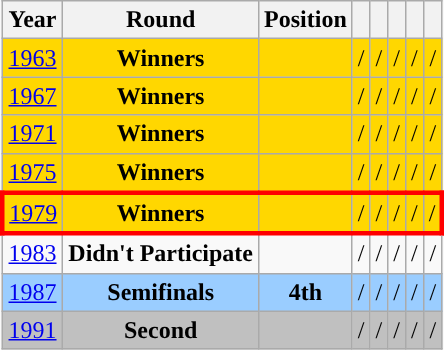<table class="wikitable" style="text-align:center">
<tr>
<th>Year</th>
<th>Round</th>
<th>Position</th>
<th></th>
<th></th>
<th></th>
<th></th>
<th></th>
</tr>
<tr bgcolor=gold>
<td> <a href='#'>1963</a></td>
<td><strong>Winners</strong></td>
<td></td>
<td>/</td>
<td>/</td>
<td>/</td>
<td>/</td>
<td>/</td>
</tr>
<tr bgcolor=gold>
<td> <a href='#'>1967</a></td>
<td><strong>Winners</strong></td>
<td></td>
<td>/</td>
<td>/</td>
<td>/</td>
<td>/</td>
<td>/</td>
</tr>
<tr bgcolor=gold>
<td> <a href='#'>1971</a></td>
<td><strong>Winners</strong></td>
<td></td>
<td>/</td>
<td>/</td>
<td>/</td>
<td>/</td>
<td>/</td>
</tr>
<tr bgcolor=gold>
<td> <a href='#'>1975</a></td>
<td><strong>Winners</strong></td>
<td></td>
<td>/</td>
<td>/</td>
<td>/</td>
<td>/</td>
<td>/</td>
</tr>
<tr style="border: 3px solid red" - bgcolor=gold>
<td> <a href='#'>1979</a></td>
<td><strong>Winners</strong></td>
<td></td>
<td>/</td>
<td>/</td>
<td>/</td>
<td>/</td>
<td>/</td>
</tr>
<tr>
<td> <a href='#'>1983</a></td>
<td><strong>Didn't Participate</strong></td>
<td></td>
<td>/</td>
<td>/</td>
<td>/</td>
<td>/</td>
<td>/</td>
</tr>
<tr style="background:#9acdff">
<td> <a href='#'>1987</a></td>
<td><strong>Semifinals</strong></td>
<td><strong>4th</strong></td>
<td>/</td>
<td>/</td>
<td>/</td>
<td>/</td>
<td>/</td>
</tr>
<tr bgcolor=silver>
<td> <a href='#'>1991</a></td>
<td><strong>Second</strong></td>
<td></td>
<td>/</td>
<td>/</td>
<td>/</td>
<td>/</td>
<td>/</td>
</tr>
</table>
